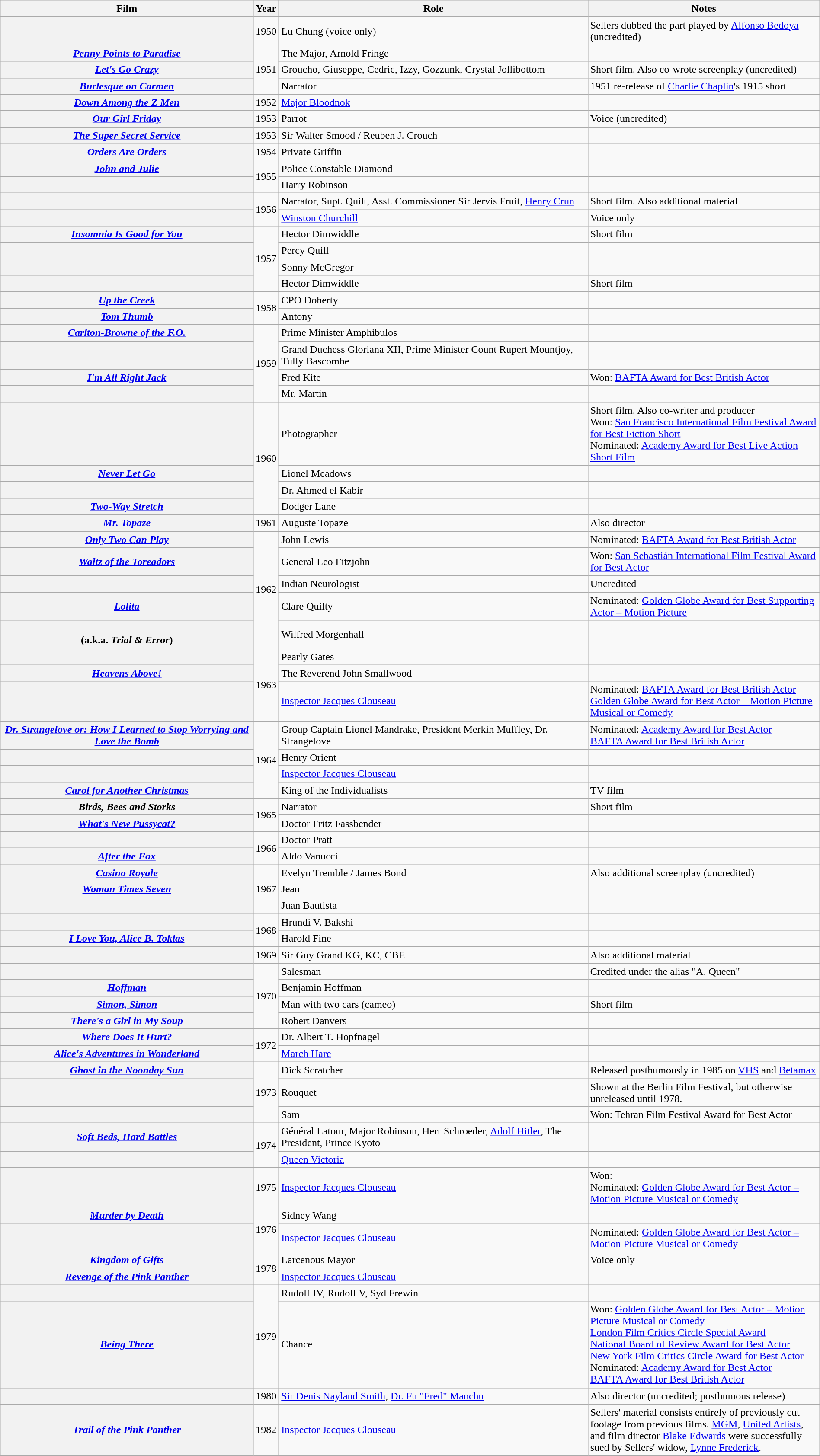<table class="wikitable plainrowheaders sortable" style="margin-right: 0;">
<tr>
<th scope="col">Film</th>
<th scope="col">Year</th>
<th scope="col">Role</th>
<th scope="col" class="unsortable" style="width: 350px;">Notes</th>
</tr>
<tr>
<th scope="row"></th>
<td>1950</td>
<td>Lu Chung (voice only)</td>
<td>Sellers dubbed the part played by <a href='#'>Alfonso Bedoya</a> (uncredited)</td>
</tr>
<tr>
<th scope="row"><em><a href='#'>Penny Points to Paradise</a></em></th>
<td rowspan="3">1951</td>
<td>The Major, Arnold Fringe</td>
<td></td>
</tr>
<tr>
<th scope="row"><em><a href='#'>Let's Go Crazy</a></em></th>
<td>Groucho, Giuseppe, Cedric, Izzy, Gozzunk, Crystal Jollibottom</td>
<td>Short film. Also co-wrote screenplay (uncredited)</td>
</tr>
<tr>
<th scope="row"><em><a href='#'>Burlesque on Carmen</a></em></th>
<td>Narrator</td>
<td>1951 re-release of <a href='#'>Charlie Chaplin</a>'s 1915 short</td>
</tr>
<tr>
<th scope="row"><em><a href='#'>Down Among the Z Men</a></em></th>
<td>1952</td>
<td><a href='#'>Major Bloodnok</a></td>
<td></td>
</tr>
<tr>
<th scope="row"><em><a href='#'>Our Girl Friday</a></em></th>
<td>1953</td>
<td>Parrot</td>
<td>Voice (uncredited)</td>
</tr>
<tr>
<th scope="row"><em><a href='#'>The Super Secret Service</a></em></th>
<td>1953</td>
<td>Sir Walter Smood / Reuben J. Crouch</td>
<td></td>
</tr>
<tr>
<th scope="row"><em><a href='#'>Orders Are Orders</a></em></th>
<td>1954</td>
<td>Private Griffin</td>
<td></td>
</tr>
<tr>
<th scope="row"><em><a href='#'>John and Julie</a></em></th>
<td rowspan="2">1955</td>
<td>Police Constable Diamond</td>
<td></td>
</tr>
<tr>
<th scope="row"></th>
<td>Harry Robinson</td>
<td></td>
</tr>
<tr>
<th scope="row"></th>
<td rowspan="2">1956</td>
<td>Narrator, Supt. Quilt, Asst. Commissioner Sir Jervis Fruit, <a href='#'>Henry Crun</a></td>
<td>Short film.  Also additional material</td>
</tr>
<tr>
<th scope="row"></th>
<td><a href='#'>Winston Churchill</a></td>
<td>Voice only</td>
</tr>
<tr>
<th scope="row"><em><a href='#'>Insomnia Is Good for You</a></em></th>
<td rowspan="4">1957</td>
<td>Hector Dimwiddle</td>
<td>Short film</td>
</tr>
<tr>
<th scope="row"></th>
<td>Percy Quill</td>
<td></td>
</tr>
<tr>
<th scope="row"></th>
<td>Sonny McGregor</td>
<td></td>
</tr>
<tr>
<th scope="row"></th>
<td>Hector Dimwiddle</td>
<td>Short film</td>
</tr>
<tr>
<th scope="row"><em><a href='#'>Up the Creek</a></em></th>
<td rowspan="2">1958</td>
<td>CPO Doherty</td>
<td></td>
</tr>
<tr>
<th scope="row"><em><a href='#'>Tom Thumb</a></em></th>
<td>Antony</td>
<td></td>
</tr>
<tr>
<th scope="row"><em><a href='#'>Carlton-Browne of the F.O.</a></em></th>
<td rowspan="4">1959</td>
<td>Prime Minister Amphibulos</td>
<td></td>
</tr>
<tr>
<th scope="row"></th>
<td>Grand Duchess Gloriana XII, Prime Minister Count Rupert Mountjoy, Tully Bascombe</td>
<td></td>
</tr>
<tr>
<th scope="row"><em><a href='#'>I'm All Right Jack</a></em></th>
<td>Fred Kite</td>
<td>Won: <a href='#'>BAFTA Award for Best British Actor</a></td>
</tr>
<tr>
<th scope="row"></th>
<td>Mr. Martin</td>
<td></td>
</tr>
<tr>
<th scope="row"></th>
<td rowspan="4">1960</td>
<td>Photographer</td>
<td>Short film. Also co-writer and producer<br>Won: <a href='#'>San Francisco International Film Festival Award for Best Fiction Short</a><br>Nominated: <a href='#'>Academy Award for Best Live Action Short Film</a></td>
</tr>
<tr>
<th scope="row"><em><a href='#'>Never Let Go</a></em></th>
<td>Lionel Meadows</td>
<td></td>
</tr>
<tr>
<th scope="row"></th>
<td>Dr. Ahmed el Kabir</td>
<td></td>
</tr>
<tr>
<th scope="row"><em><a href='#'>Two-Way Stretch</a></em></th>
<td>Dodger Lane</td>
<td></td>
</tr>
<tr>
<th scope="row"><em><a href='#'>Mr. Topaze</a></em></th>
<td>1961</td>
<td>Auguste Topaze</td>
<td>Also director</td>
</tr>
<tr>
<th scope="row"><em><a href='#'>Only Two Can Play</a></em></th>
<td rowspan="5">1962</td>
<td>John Lewis</td>
<td>Nominated: <a href='#'>BAFTA Award for Best British Actor</a></td>
</tr>
<tr>
<th scope="row"><em><a href='#'>Waltz of the Toreadors</a></em></th>
<td>General Leo Fitzjohn</td>
<td>Won: <a href='#'>San Sebastián International Film Festival Award for Best Actor</a></td>
</tr>
<tr>
<th scope="row"></th>
<td>Indian Neurologist</td>
<td>Uncredited</td>
</tr>
<tr>
<th scope="row"><em><a href='#'>Lolita</a></em></th>
<td>Clare Quilty</td>
<td>Nominated: <a href='#'>Golden Globe Award for Best Supporting Actor – Motion Picture</a></td>
</tr>
<tr>
<th scope="row"><br>(a.k.a. <em>Trial & Error</em>)</th>
<td>Wilfred Morgenhall</td>
<td></td>
</tr>
<tr>
<th scope="row"></th>
<td rowspan="3">1963</td>
<td>Pearly Gates</td>
<td></td>
</tr>
<tr>
<th scope="row"><em><a href='#'>Heavens Above!</a></em></th>
<td>The Reverend John Smallwood</td>
<td></td>
</tr>
<tr>
<th scope="row"></th>
<td><a href='#'>Inspector Jacques Clouseau</a></td>
<td>Nominated: <a href='#'>BAFTA Award for Best British Actor</a><br> <a href='#'>Golden Globe Award for Best Actor – Motion Picture Musical or Comedy</a></td>
</tr>
<tr>
<th scope="row"><em><a href='#'>Dr. Strangelove or: How I Learned to Stop Worrying and Love the Bomb</a></em></th>
<td rowspan="4">1964</td>
<td>Group Captain Lionel Mandrake, President Merkin Muffley, Dr. Strangelove</td>
<td>Nominated: <a href='#'>Academy Award for Best Actor</a><br> <a href='#'>BAFTA Award for Best British Actor</a></td>
</tr>
<tr>
<th scope="row"></th>
<td>Henry Orient</td>
<td></td>
</tr>
<tr>
<th scope="row"></th>
<td><a href='#'>Inspector Jacques Clouseau</a></td>
<td></td>
</tr>
<tr>
<th scope="row"><em><a href='#'>Carol for Another Christmas</a></em></th>
<td>King of the Individualists</td>
<td>TV film</td>
</tr>
<tr>
<th scope="row"><em>Birds, Bees and Storks</em></th>
<td rowspan="2">1965</td>
<td>Narrator</td>
<td>Short film</td>
</tr>
<tr>
<th scope="row"><em><a href='#'>What's New Pussycat?</a></em></th>
<td>Doctor Fritz Fassbender</td>
<td></td>
</tr>
<tr>
<th scope="row"></th>
<td rowspan="2">1966</td>
<td>Doctor Pratt</td>
<td></td>
</tr>
<tr>
<th scope="row"><em><a href='#'>After the Fox</a></em></th>
<td>Aldo Vanucci</td>
<td></td>
</tr>
<tr>
<th scope="row"><em><a href='#'>Casino Royale</a></em></th>
<td rowspan="3">1967</td>
<td>Evelyn Tremble / James Bond</td>
<td>Also additional screenplay (uncredited)</td>
</tr>
<tr>
<th scope="row"><em><a href='#'>Woman Times Seven</a></em></th>
<td>Jean</td>
<td></td>
</tr>
<tr>
<th scope="row"></th>
<td>Juan Bautista</td>
<td></td>
</tr>
<tr>
<th scope="row"></th>
<td rowspan="2">1968</td>
<td>Hrundi V. Bakshi</td>
<td></td>
</tr>
<tr>
<th scope="row"><em><a href='#'>I Love You, Alice B. Toklas</a></em></th>
<td>Harold Fine</td>
<td></td>
</tr>
<tr>
<th scope="row"></th>
<td>1969</td>
<td>Sir Guy Grand KG, KC, CBE</td>
<td>Also additional material</td>
</tr>
<tr>
<th scope="row"></th>
<td rowspan="4">1970</td>
<td>Salesman</td>
<td>Credited under the alias "A. Queen"</td>
</tr>
<tr>
<th scope="row"><em><a href='#'>Hoffman</a></em></th>
<td>Benjamin Hoffman</td>
<td></td>
</tr>
<tr>
<th scope="row"><em><a href='#'>Simon, Simon</a></em></th>
<td>Man with two cars (cameo)</td>
<td>Short film</td>
</tr>
<tr>
<th scope="row"><em><a href='#'>There's a Girl in My Soup</a></em></th>
<td>Robert Danvers</td>
<td></td>
</tr>
<tr>
<th scope="row"><em><a href='#'>Where Does It Hurt?</a></em></th>
<td rowspan="2">1972</td>
<td>Dr. Albert T. Hopfnagel</td>
<td></td>
</tr>
<tr>
<th scope="row"><em><a href='#'>Alice's Adventures in Wonderland</a></em></th>
<td><a href='#'>March Hare</a></td>
<td></td>
</tr>
<tr>
<th scope="row"><em><a href='#'>Ghost in the Noonday Sun</a></em></th>
<td rowspan="3">1973</td>
<td>Dick Scratcher</td>
<td>Released posthumously in 1985 on <a href='#'>VHS</a> and <a href='#'>Betamax</a></td>
</tr>
<tr>
<th scope="row"></th>
<td>Rouquet</td>
<td>Shown at the Berlin Film Festival, but otherwise unreleased until 1978.</td>
</tr>
<tr>
<th scope="row"></th>
<td>Sam</td>
<td>Won: Tehran Film Festival Award for Best Actor</td>
</tr>
<tr>
<th scope="row"><em><a href='#'>Soft Beds, Hard Battles</a></em></th>
<td rowspan="2">1974</td>
<td>Général Latour, Major Robinson, Herr Schroeder, <a href='#'>Adolf Hitler</a>, The President, Prince Kyoto</td>
<td></td>
</tr>
<tr>
<th scope="row"></th>
<td><a href='#'>Queen Victoria</a></td>
<td></td>
</tr>
<tr>
<th scope="row"></th>
<td>1975</td>
<td><a href='#'>Inspector Jacques Clouseau</a></td>
<td>Won: <br>Nominated: <a href='#'>Golden Globe Award for Best Actor – Motion Picture Musical or Comedy</a></td>
</tr>
<tr>
<th scope="row"><em><a href='#'>Murder by Death</a></em></th>
<td rowspan="2">1976</td>
<td>Sidney Wang</td>
<td></td>
</tr>
<tr>
<th scope="row"></th>
<td><a href='#'>Inspector Jacques Clouseau</a></td>
<td>Nominated: <a href='#'>Golden Globe Award for Best Actor – Motion Picture Musical or Comedy</a></td>
</tr>
<tr>
<th scope="row"><em><a href='#'>Kingdom of Gifts</a></em></th>
<td rowspan="2">1978</td>
<td>Larcenous Mayor</td>
<td>Voice only</td>
</tr>
<tr>
<th scope="row"><em><a href='#'>Revenge of the Pink Panther</a></em></th>
<td><a href='#'>Inspector Jacques Clouseau</a></td>
<td></td>
</tr>
<tr>
<th scope="row"></th>
<td rowspan="2">1979</td>
<td>Rudolf IV, Rudolf V, Syd Frewin</td>
<td></td>
</tr>
<tr>
<th scope="row"><em><a href='#'>Being There</a></em></th>
<td>Chance</td>
<td>Won: <a href='#'>Golden Globe Award for Best Actor – Motion Picture Musical or Comedy</a><br><a href='#'>London Film Critics Circle Special Award</a><br><a href='#'>National Board of Review Award for Best Actor</a><br><a href='#'>New York Film Critics Circle Award for Best Actor</a><br>Nominated: <a href='#'>Academy Award for Best Actor</a><br><a href='#'>BAFTA Award for Best British Actor</a></td>
</tr>
<tr>
<th scope="row"></th>
<td>1980</td>
<td><a href='#'>Sir Denis Nayland Smith</a>, <a href='#'>Dr. Fu "Fred" Manchu</a></td>
<td>Also director (uncredited; posthumous release)</td>
</tr>
<tr>
<th scope="row"><em><a href='#'>Trail of the Pink Panther</a></em></th>
<td>1982</td>
<td><a href='#'>Inspector Jacques Clouseau</a></td>
<td>Sellers' material consists entirely of previously cut footage from previous films. <a href='#'>MGM</a>, <a href='#'>United Artists</a>, and film director <a href='#'>Blake Edwards</a> were successfully sued by Sellers' widow, <a href='#'>Lynne Frederick</a>.</td>
</tr>
</table>
